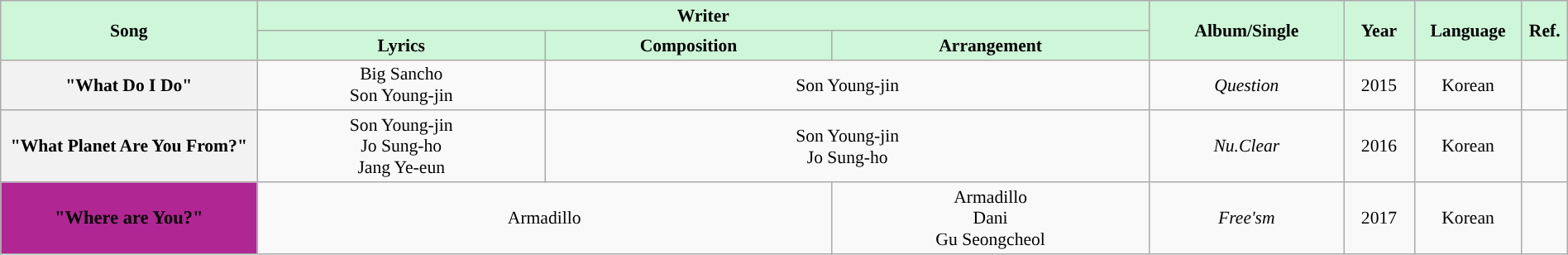<table class="wikitable" style="margin:0.5em auto; clear:both; font-size:.9em; text-align:center; width:100%">
<tr>
<th rowspan="2" style="width:200px; background:#CEF6D8;">Song</th>
<th colspan="3" style="width:900px; background:#CEF6D8;">Writer</th>
<th rowspan="2" style="width:150px; background:#CEF6D8;">Album/Single</th>
<th rowspan="2" style="width:50px; background:#CEF6D8;">Year</th>
<th rowspan="2" style="width:80px; background:#CEF6D8;">Language</th>
<th rowspan="2" style="width:30px; background:#CEF6D8;">Ref.</th>
</tr>
<tr>
<th style=background:#CEF6D8;">Lyrics</th>
<th style=background:#CEF6D8;">Composition</th>
<th style=background:#CEF6D8;">Arrangement</th>
</tr>
<tr>
<th>"What Do I Do" <br></th>
<td>Big Sancho<br> Son Young-jin</td>
<td colspan="2">Son Young-jin</td>
<td><em>Question</em></td>
<td>2015</td>
<td>Korean</td>
<td></td>
</tr>
<tr>
<th>"What Planet Are You From?" <br></th>
<td>Son Young-jin<br> Jo Sung-ho<br> Jang Ye-eun</td>
<td colspan="2">Son Young-jin<br> Jo Sung-ho</td>
<td><em>Nu.Clear</em></td>
<td>2016</td>
<td>Korean</td>
<td></td>
</tr>
<tr>
<th scope="row" style="background-color:#B02693; font-size:15px;">"<strong>Where are You?</strong>" <br></th>
<td colspan="2">Armadillo</td>
<td>Armadillo<br> Dani<br> Gu Seongcheol</td>
<td><em>Free'sm</em></td>
<td>2017</td>
<td>Korean</td>
<td></td>
</tr>
</table>
